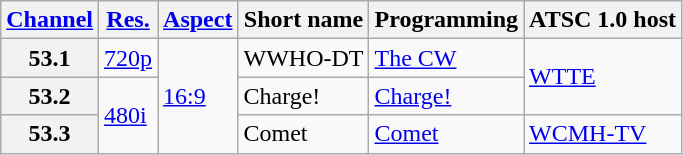<table class="wikitable">
<tr>
<th scope = "col"><a href='#'>Channel</a></th>
<th scope = "col"><a href='#'>Res.</a></th>
<th scope = "col"><a href='#'>Aspect</a></th>
<th scope = "col">Short name</th>
<th scope = "col">Programming</th>
<th scope = "col">ATSC 1.0 host</th>
</tr>
<tr>
<th scope = "row">53.1</th>
<td><a href='#'>720p</a></td>
<td rowspan=3><a href='#'>16:9</a></td>
<td>WWHO-DT</td>
<td><a href='#'>The CW</a></td>
<td rowspan=2><a href='#'>WTTE</a></td>
</tr>
<tr>
<th scope = "row">53.2</th>
<td rowspan="2"><a href='#'>480i</a></td>
<td>Charge!</td>
<td><a href='#'>Charge!</a></td>
</tr>
<tr>
<th scope = "row">53.3</th>
<td>Comet</td>
<td><a href='#'>Comet</a></td>
<td><a href='#'>WCMH-TV</a></td>
</tr>
</table>
